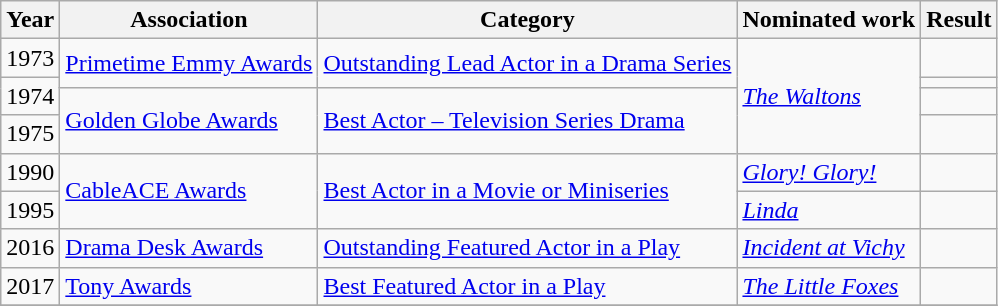<table class="wikitable sortable">
<tr>
<th>Year</th>
<th>Association</th>
<th>Category</th>
<th>Nominated work</th>
<th>Result</th>
</tr>
<tr>
<td>1973</td>
<td rowspan=2><a href='#'>Primetime Emmy Awards</a></td>
<td rowspan=2><a href='#'>Outstanding Lead Actor in a Drama Series</a></td>
<td rowspan=4><em><a href='#'>The Waltons</a></em></td>
<td></td>
</tr>
<tr>
<td rowspan=2>1974</td>
<td></td>
</tr>
<tr>
<td rowspan=2><a href='#'>Golden Globe Awards</a></td>
<td rowspan=2><a href='#'>Best Actor – Television Series Drama</a></td>
<td></td>
</tr>
<tr>
<td>1975</td>
<td></td>
</tr>
<tr>
<td>1990</td>
<td rowspan=2><a href='#'>CableACE Awards</a></td>
<td rowspan=2><a href='#'>Best Actor in a Movie or Miniseries</a></td>
<td><em><a href='#'>Glory! Glory!</a></em></td>
<td></td>
</tr>
<tr>
<td>1995</td>
<td><em><a href='#'>Linda</a></em></td>
<td></td>
</tr>
<tr>
<td>2016</td>
<td><a href='#'>Drama Desk Awards</a></td>
<td><a href='#'>Outstanding Featured Actor in a Play</a></td>
<td><em><a href='#'>Incident at Vichy</a></em></td>
<td></td>
</tr>
<tr>
<td>2017</td>
<td><a href='#'>Tony Awards</a></td>
<td><a href='#'>Best Featured Actor in a Play</a></td>
<td><em><a href='#'>The Little Foxes</a></em></td>
<td></td>
</tr>
<tr>
</tr>
</table>
